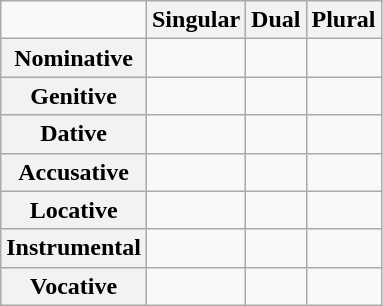<table class="wikitable">
<tr>
<td></td>
<th>Singular</th>
<th>Dual</th>
<th>Plural</th>
</tr>
<tr>
<th>Nominative</th>
<td></td>
<td></td>
<td></td>
</tr>
<tr>
<th>Genitive</th>
<td></td>
<td></td>
<td></td>
</tr>
<tr>
<th>Dative</th>
<td></td>
<td></td>
<td></td>
</tr>
<tr>
<th>Accusative</th>
<td></td>
<td></td>
<td></td>
</tr>
<tr>
<th>Locative</th>
<td></td>
<td></td>
<td></td>
</tr>
<tr>
<th>Instrumental</th>
<td></td>
<td></td>
<td></td>
</tr>
<tr>
<th>Vocative</th>
<td></td>
<td></td>
<td></td>
</tr>
</table>
